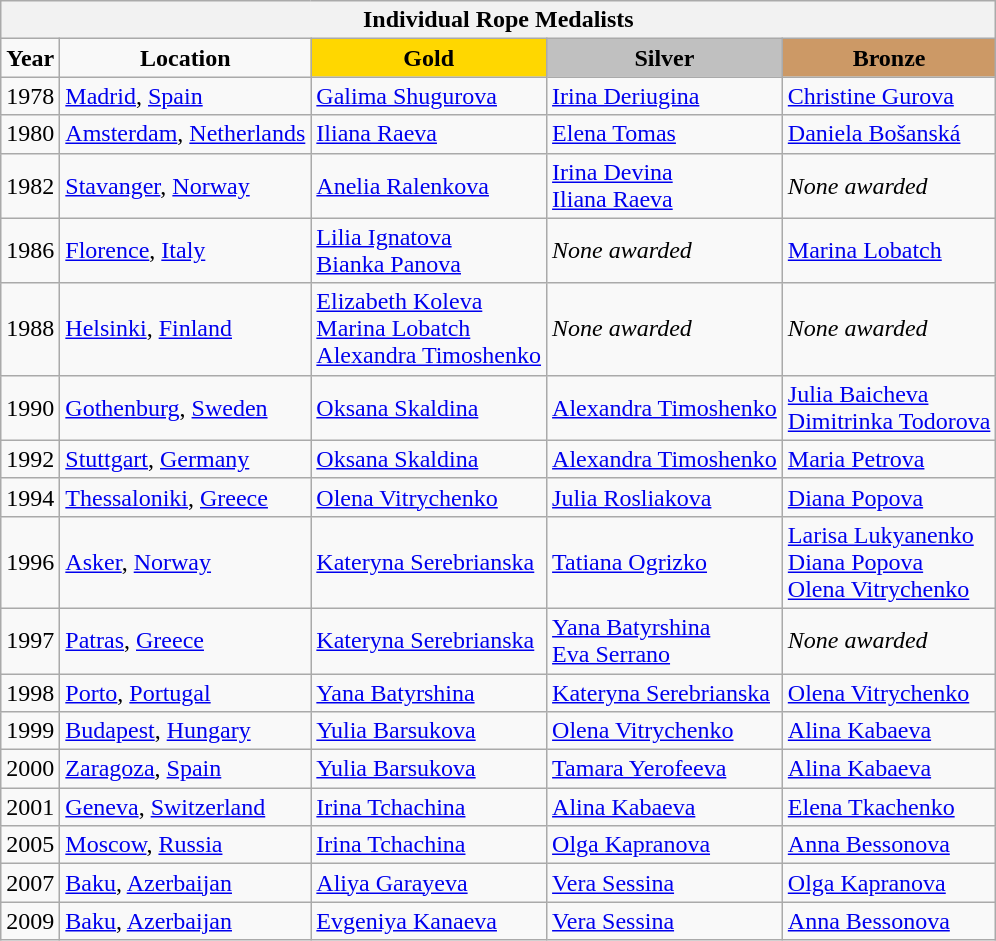<table class="wikitable">
<tr>
<th colspan=5 align="center"><strong>Individual Rope Medalists</strong></th>
</tr>
<tr>
<td align="center"><strong>Year</strong></td>
<td align="center"><strong>Location</strong></td>
<td style="text-align:center;background-color:gold;"><strong>Gold</strong></td>
<td style="text-align:center;background-color:silver;"><strong>Silver</strong></td>
<td style="text-align:center;background-color:#CC9966;"><strong>Bronze</strong></td>
</tr>
<tr>
<td>1978</td>
<td> <a href='#'>Madrid</a>, <a href='#'>Spain</a></td>
<td> <a href='#'>Galima Shugurova</a></td>
<td> <a href='#'>Irina Deriugina</a></td>
<td> <a href='#'>Christine Gurova</a></td>
</tr>
<tr>
<td>1980</td>
<td> <a href='#'>Amsterdam</a>, <a href='#'>Netherlands</a></td>
<td> <a href='#'>Iliana Raeva</a></td>
<td> <a href='#'>Elena Tomas</a></td>
<td> <a href='#'>Daniela Bošanská</a></td>
</tr>
<tr>
<td>1982</td>
<td> <a href='#'>Stavanger</a>, <a href='#'>Norway</a></td>
<td> <a href='#'>Anelia Ralenkova</a></td>
<td> <a href='#'>Irina Devina</a> <br>  <a href='#'>Iliana Raeva</a></td>
<td><em>None awarded</em></td>
</tr>
<tr>
<td>1986</td>
<td> <a href='#'>Florence</a>, <a href='#'>Italy</a></td>
<td> <a href='#'>Lilia Ignatova</a> <br>  <a href='#'>Bianka Panova</a></td>
<td><em>None awarded</em></td>
<td> <a href='#'>Marina Lobatch</a></td>
</tr>
<tr>
<td>1988</td>
<td> <a href='#'>Helsinki</a>, <a href='#'>Finland</a></td>
<td> <a href='#'>Elizabeth Koleva</a> <br>  <a href='#'>Marina Lobatch</a> <br>  <a href='#'>Alexandra Timoshenko</a></td>
<td><em>None awarded</em></td>
<td><em>None awarded</em></td>
</tr>
<tr>
<td>1990</td>
<td> <a href='#'>Gothenburg</a>, <a href='#'>Sweden</a></td>
<td> <a href='#'>Oksana Skaldina</a></td>
<td> <a href='#'>Alexandra Timoshenko</a></td>
<td> <a href='#'>Julia Baicheva</a> <br>  <a href='#'>Dimitrinka Todorova</a></td>
</tr>
<tr>
<td>1992</td>
<td> <a href='#'>Stuttgart</a>, <a href='#'>Germany</a></td>
<td> <a href='#'>Oksana Skaldina</a></td>
<td> <a href='#'>Alexandra Timoshenko</a></td>
<td> <a href='#'>Maria Petrova</a></td>
</tr>
<tr>
<td>1994</td>
<td> <a href='#'>Thessaloniki</a>, <a href='#'>Greece</a></td>
<td> <a href='#'>Olena Vitrychenko</a></td>
<td> <a href='#'>Julia Rosliakova</a></td>
<td> <a href='#'>Diana Popova</a></td>
</tr>
<tr>
<td>1996</td>
<td> <a href='#'>Asker</a>, <a href='#'>Norway</a></td>
<td> <a href='#'>Kateryna Serebrianska</a></td>
<td> <a href='#'>Tatiana Ogrizko</a></td>
<td> <a href='#'>Larisa Lukyanenko</a> <br>  <a href='#'>Diana Popova</a> <br>  <a href='#'>Olena Vitrychenko</a></td>
</tr>
<tr>
<td>1997</td>
<td> <a href='#'>Patras</a>, <a href='#'>Greece</a></td>
<td> <a href='#'>Kateryna Serebrianska</a></td>
<td> <a href='#'>Yana Batyrshina</a> <br>  <a href='#'>Eva Serrano</a></td>
<td><em>None awarded</em></td>
</tr>
<tr>
<td>1998</td>
<td> <a href='#'>Porto</a>, <a href='#'>Portugal</a></td>
<td> <a href='#'>Yana Batyrshina</a></td>
<td> <a href='#'>Kateryna Serebrianska</a></td>
<td> <a href='#'>Olena Vitrychenko</a></td>
</tr>
<tr>
<td>1999</td>
<td> <a href='#'>Budapest</a>, <a href='#'>Hungary</a></td>
<td> <a href='#'>Yulia Barsukova</a></td>
<td> <a href='#'>Olena Vitrychenko</a></td>
<td> <a href='#'>Alina Kabaeva</a></td>
</tr>
<tr>
<td>2000</td>
<td> <a href='#'>Zaragoza</a>, <a href='#'>Spain</a></td>
<td> <a href='#'>Yulia Barsukova</a></td>
<td> <a href='#'>Tamara Yerofeeva</a></td>
<td> <a href='#'>Alina Kabaeva</a></td>
</tr>
<tr>
<td>2001</td>
<td> <a href='#'>Geneva</a>, <a href='#'>Switzerland</a></td>
<td> <a href='#'>Irina Tchachina</a></td>
<td> <a href='#'>Alina Kabaeva</a></td>
<td> <a href='#'>Elena Tkachenko</a></td>
</tr>
<tr>
<td>2005</td>
<td> <a href='#'>Moscow</a>, <a href='#'>Russia</a></td>
<td> <a href='#'>Irina Tchachina</a></td>
<td> <a href='#'>Olga Kapranova</a></td>
<td> <a href='#'>Anna Bessonova</a></td>
</tr>
<tr>
<td>2007</td>
<td> <a href='#'>Baku</a>, <a href='#'>Azerbaijan</a></td>
<td> <a href='#'>Aliya Garayeva</a></td>
<td> <a href='#'>Vera Sessina</a></td>
<td> <a href='#'>Olga Kapranova</a></td>
</tr>
<tr>
<td>2009</td>
<td> <a href='#'>Baku</a>, <a href='#'>Azerbaijan</a></td>
<td> <a href='#'>Evgeniya Kanaeva</a></td>
<td> <a href='#'>Vera Sessina</a></td>
<td> <a href='#'>Anna Bessonova</a></td>
</tr>
</table>
